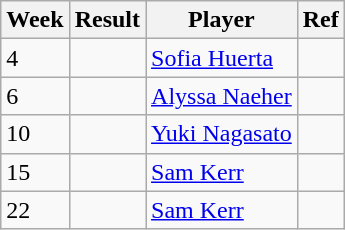<table class=wikitable>
<tr>
<th>Week</th>
<th>Result</th>
<th>Player</th>
<th>Ref</th>
</tr>
<tr>
<td>4</td>
<td></td>
<td> <a href='#'>Sofia Huerta</a></td>
<td></td>
</tr>
<tr>
<td>6</td>
<td></td>
<td> <a href='#'>Alyssa Naeher</a></td>
<td></td>
</tr>
<tr>
<td>10</td>
<td></td>
<td> <a href='#'>Yuki Nagasato</a></td>
<td></td>
</tr>
<tr>
<td>15</td>
<td></td>
<td> <a href='#'>Sam Kerr</a></td>
<td></td>
</tr>
<tr>
<td>22</td>
<td></td>
<td> <a href='#'>Sam Kerr</a></td>
<td></td>
</tr>
</table>
